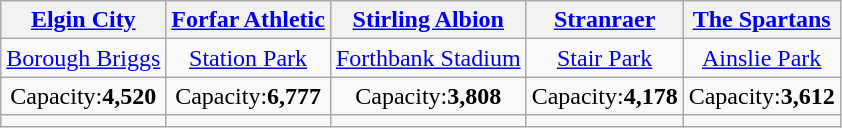<table class="wikitable" style="text-align:center">
<tr>
<th><a href='#'>Elgin City</a></th>
<th><a href='#'>Forfar Athletic</a></th>
<th><a href='#'>Stirling Albion</a></th>
<th><a href='#'>Stranraer</a></th>
<th><a href='#'>The Spartans</a></th>
</tr>
<tr>
<td><a href='#'>Borough Briggs</a></td>
<td><a href='#'>Station Park</a></td>
<td><a href='#'>Forthbank Stadium</a></td>
<td><a href='#'>Stair Park</a></td>
<td><a href='#'>Ainslie Park</a></td>
</tr>
<tr>
<td>Capacity:<strong>4,520</strong></td>
<td>Capacity:<strong>6,777</strong></td>
<td>Capacity:<strong>3,808</strong></td>
<td>Capacity:<strong>4,178</strong></td>
<td>Capacity:<strong>3,612</strong></td>
</tr>
<tr>
<td></td>
<td></td>
<td></td>
<td></td>
<td></td>
</tr>
</table>
